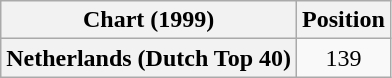<table class="wikitable plainrowheaders" style="text-align:center;" border="1">
<tr>
<th scope="col">Chart (1999)</th>
<th scope="col">Position</th>
</tr>
<tr>
<th scope="row">Netherlands (Dutch Top 40)</th>
<td>139</td>
</tr>
</table>
